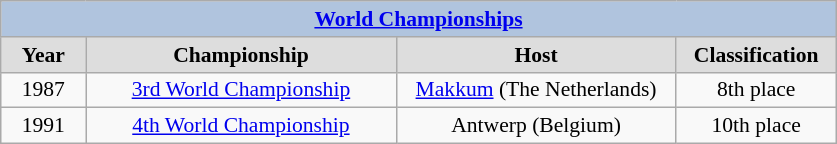<table class="wikitable" style=font-size:90%>
<tr align=center style="background:#B0C4DE;">
<td colspan=4><strong><a href='#'>World Championships</a></strong></td>
</tr>
<tr align=center bgcolor="#dddddd">
<td width=50><strong>Year</strong></td>
<td width=200><strong>Championship</strong></td>
<td width=180><strong>Host</strong></td>
<td width=100><strong>Classification</strong></td>
</tr>
<tr align=center>
<td>1987</td>
<td><a href='#'>3rd World Championship</a></td>
<td><a href='#'>Makkum</a> (The Netherlands)</td>
<td align="center">8th place</td>
</tr>
<tr align=center>
<td>1991</td>
<td><a href='#'>4th World Championship</a></td>
<td>Antwerp (Belgium)</td>
<td align="center">10th place</td>
</tr>
</table>
